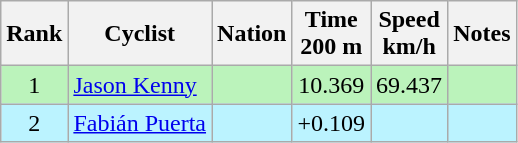<table class="wikitable sortable" style="text-align:center;">
<tr>
<th>Rank</th>
<th>Cyclist</th>
<th>Nation</th>
<th>Time<br>200 m</th>
<th>Speed<br>km/h</th>
<th>Notes</th>
</tr>
<tr bgcolor=bbf3bb>
<td>1</td>
<td align=left><a href='#'>Jason Kenny</a></td>
<td align=left></td>
<td>10.369</td>
<td>69.437</td>
<td></td>
</tr>
<tr bgcolor=bbf3ff>
<td>2</td>
<td align=left><a href='#'>Fabián Puerta</a></td>
<td align=left></td>
<td data-sort-value=10.478>+0.109</td>
<td></td>
<td></td>
</tr>
</table>
